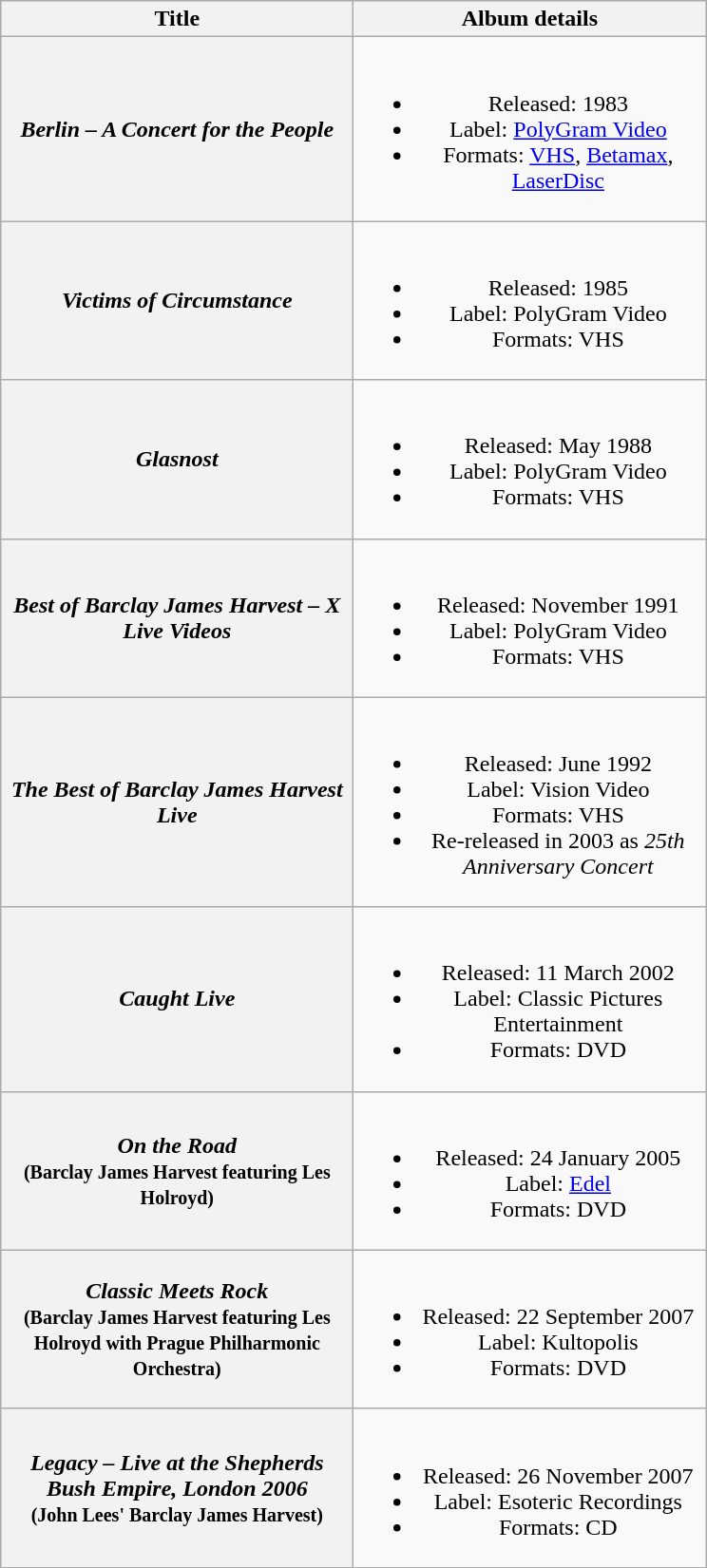<table class="wikitable plainrowheaders" style="text-align:center;">
<tr>
<th scope="col" style="width:15em;">Title</th>
<th scope="col" style="width:15em;">Album details</th>
</tr>
<tr>
<th scope="row"><em>Berlin – A Concert for the People</em></th>
<td><br><ul><li>Released: 1983</li><li>Label: <a href='#'>PolyGram Video</a></li><li>Formats: <a href='#'>VHS</a>, <a href='#'>Betamax</a>, <a href='#'>LaserDisc</a></li></ul></td>
</tr>
<tr>
<th scope="row"><em>Victims of Circumstance</em></th>
<td><br><ul><li>Released: 1985</li><li>Label: PolyGram Video</li><li>Formats: VHS</li></ul></td>
</tr>
<tr>
<th scope="row"><em>Glasnost</em></th>
<td><br><ul><li>Released: May 1988</li><li>Label: PolyGram Video</li><li>Formats: VHS</li></ul></td>
</tr>
<tr>
<th scope="row"><em>Best of Barclay James Harvest – X Live Videos</em></th>
<td><br><ul><li>Released: November 1991</li><li>Label: PolyGram Video</li><li>Formats: VHS</li></ul></td>
</tr>
<tr>
<th scope="row"><em>The Best of Barclay James Harvest Live</em></th>
<td><br><ul><li>Released: June 1992</li><li>Label: Vision Video</li><li>Formats: VHS</li><li>Re-released in 2003 as <em>25th Anniversary Concert</em></li></ul></td>
</tr>
<tr>
<th scope="row"><em>Caught Live</em></th>
<td><br><ul><li>Released: 11 March 2002</li><li>Label: Classic Pictures Entertainment</li><li>Formats: DVD</li></ul></td>
</tr>
<tr>
<th scope="row"><em>On the Road</em><br><small>(Barclay James Harvest featuring Les Holroyd)</small></th>
<td><br><ul><li>Released: 24 January 2005</li><li>Label: <a href='#'>Edel</a></li><li>Formats: DVD</li></ul></td>
</tr>
<tr>
<th scope="row"><em>Classic Meets Rock</em><br><small>(Barclay James Harvest featuring Les Holroyd with Prague Philharmonic Orchestra)</small></th>
<td><br><ul><li>Released: 22 September 2007</li><li>Label: Kultopolis</li><li>Formats: DVD</li></ul></td>
</tr>
<tr>
<th scope="row"><em>Legacy – Live at the Shepherds Bush Empire, London 2006</em><br><small>(John Lees' Barclay James Harvest)</small></th>
<td><br><ul><li>Released: 26 November 2007</li><li>Label: Esoteric Recordings</li><li>Formats: CD</li></ul></td>
</tr>
</table>
